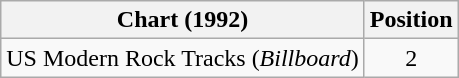<table class="wikitable">
<tr>
<th>Chart (1992)</th>
<th>Position</th>
</tr>
<tr>
<td>US Modern Rock Tracks (<em>Billboard</em>)</td>
<td align="center">2</td>
</tr>
</table>
